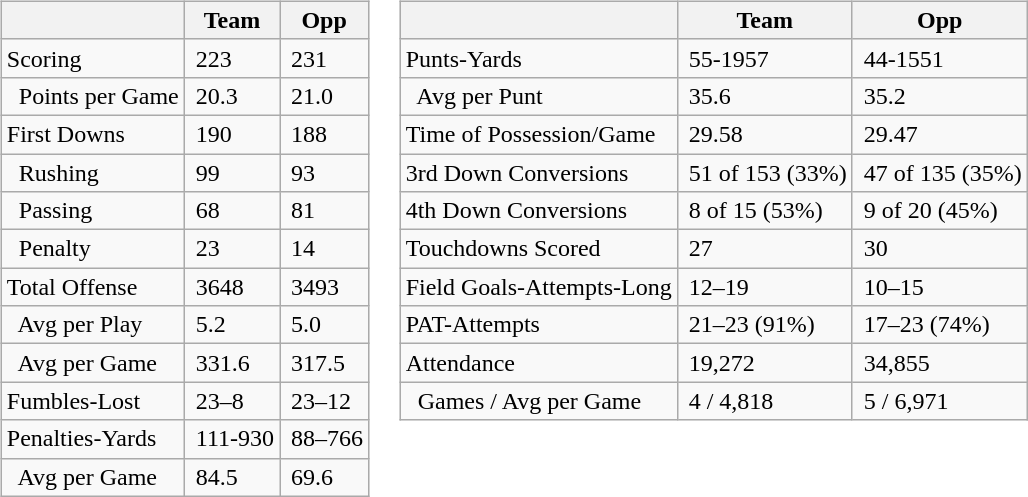<table>
<tr>
<td valign="top"><br><table class="wikitable" style="white-space:nowrap;">
<tr>
<th></th>
<th>Team</th>
<th>Opp</th>
</tr>
<tr>
<td>Scoring</td>
<td> 223</td>
<td> 231</td>
</tr>
<tr>
<td>  Points per Game</td>
<td> 20.3</td>
<td> 21.0</td>
</tr>
<tr>
<td>First Downs</td>
<td> 190</td>
<td> 188</td>
</tr>
<tr>
<td>  Rushing</td>
<td> 99</td>
<td> 93</td>
</tr>
<tr>
<td>  Passing</td>
<td> 68</td>
<td> 81</td>
</tr>
<tr>
<td>  Penalty</td>
<td> 23</td>
<td> 14</td>
</tr>
<tr>
<td>Total Offense</td>
<td> 3648</td>
<td> 3493</td>
</tr>
<tr>
<td>  Avg per Play</td>
<td> 5.2</td>
<td> 5.0</td>
</tr>
<tr>
<td>  Avg per Game</td>
<td> 331.6</td>
<td> 317.5</td>
</tr>
<tr>
<td>Fumbles-Lost</td>
<td> 23–8</td>
<td> 23–12</td>
</tr>
<tr>
<td>Penalties-Yards</td>
<td> 111-930</td>
<td> 88–766</td>
</tr>
<tr>
<td>  Avg per Game</td>
<td> 84.5</td>
<td> 69.6</td>
</tr>
</table>
</td>
<td valign="top"><br><table class="wikitable" style="white-space:nowrap;">
<tr>
<th></th>
<th>Team</th>
<th>Opp</th>
</tr>
<tr>
<td>Punts-Yards</td>
<td> 55-1957</td>
<td> 44-1551</td>
</tr>
<tr>
<td>  Avg per Punt</td>
<td> 35.6</td>
<td> 35.2</td>
</tr>
<tr>
<td>Time of Possession/Game</td>
<td> 29.58</td>
<td> 29.47</td>
</tr>
<tr>
<td>3rd Down Conversions</td>
<td> 51 of 153 (33%)</td>
<td> 47 of 135 (35%)</td>
</tr>
<tr>
<td>4th Down Conversions</td>
<td> 8 of 15 (53%)</td>
<td> 9 of 20 (45%)</td>
</tr>
<tr>
<td>Touchdowns Scored</td>
<td> 27</td>
<td> 30</td>
</tr>
<tr>
<td>Field Goals-Attempts-Long</td>
<td> 12–19</td>
<td> 10–15</td>
</tr>
<tr>
<td>PAT-Attempts</td>
<td> 21–23 (91%)</td>
<td> 17–23 (74%)</td>
</tr>
<tr>
<td>Attendance</td>
<td> 19,272</td>
<td> 34,855</td>
</tr>
<tr>
<td>  Games / Avg per Game</td>
<td> 4 / 4,818</td>
<td> 5 / 6,971</td>
</tr>
</table>
</td>
</tr>
</table>
